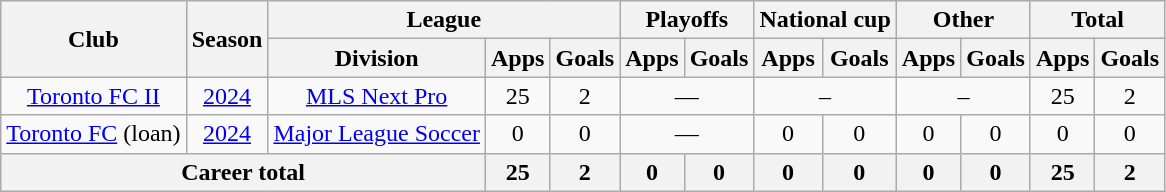<table class="wikitable" style="text-align: center">
<tr>
<th rowspan="2">Club</th>
<th rowspan="2">Season</th>
<th colspan="3">League</th>
<th colspan="2">Playoffs</th>
<th colspan="2">National cup</th>
<th colspan="2">Other</th>
<th colspan="2">Total</th>
</tr>
<tr>
<th>Division</th>
<th>Apps</th>
<th>Goals</th>
<th>Apps</th>
<th>Goals</th>
<th>Apps</th>
<th>Goals</th>
<th>Apps</th>
<th>Goals</th>
<th>Apps</th>
<th>Goals</th>
</tr>
<tr>
<td><a href='#'>Toronto FC II</a></td>
<td><a href='#'>2024</a></td>
<td><a href='#'>MLS Next Pro</a></td>
<td>25</td>
<td>2</td>
<td colspan="2">—</td>
<td colspan="2">–</td>
<td colspan="2">–</td>
<td>25</td>
<td>2</td>
</tr>
<tr>
<td><a href='#'>Toronto FC</a> (loan)</td>
<td><a href='#'>2024</a></td>
<td><a href='#'>Major League Soccer</a></td>
<td>0</td>
<td>0</td>
<td colspan="2">—</td>
<td>0</td>
<td>0</td>
<td>0</td>
<td>0</td>
<td>0</td>
<td>0</td>
</tr>
<tr>
<th colspan="3">Career total</th>
<th>25</th>
<th>2</th>
<th>0</th>
<th>0</th>
<th>0</th>
<th>0</th>
<th>0</th>
<th>0</th>
<th>25</th>
<th>2</th>
</tr>
</table>
